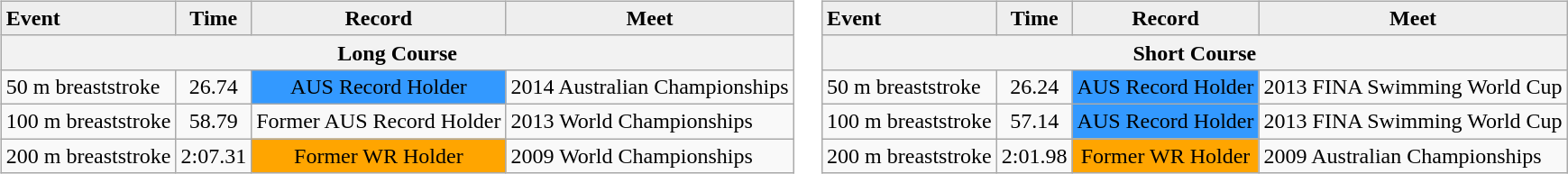<table>
<tr>
<td><br><table class="wikitable">
<tr style="background:#eee;">
<td><strong>Event</strong></td>
<td style="text-align:center;"><strong>Time</strong></td>
<td style="text-align:center;"><strong>Record</strong></td>
<td style="text-align:center;"><strong>Meet</strong></td>
</tr>
<tr style="background:#eee;">
<th colspan="4">Long Course</th>
</tr>
<tr>
<td>50 m breaststroke</td>
<td style="text-align:center;">26.74</td>
<td style="background:#39f; text-align:center;">AUS Record Holder</td>
<td>2014 Australian Championships</td>
</tr>
<tr>
<td>100 m breaststroke</td>
<td style="text-align:center;">58.79</td>
<td style="text-align:center;">Former AUS Record Holder</td>
<td>2013 World Championships</td>
</tr>
<tr>
<td>200 m breaststroke</td>
<td style="text-align:center;">2:07.31</td>
<td style="background:orange; text-align:center;">Former WR Holder</td>
<td>2009 World Championships</td>
</tr>
</table>
</td>
<td><br><table class="wikitable">
<tr style="background:#eee;">
<td><strong>Event</strong></td>
<td style="text-align:center;"><strong>Time</strong></td>
<td style="text-align:center;"><strong>Record</strong></td>
<td style="text-align:center;"><strong>Meet</strong></td>
</tr>
<tr style="background:#eee;">
<th colspan="4">Short Course</th>
</tr>
<tr>
<td>50 m breaststroke</td>
<td style="text-align:center;">26.24</td>
<td style="background:#39f; text-align:center;">AUS Record Holder</td>
<td>2013 FINA Swimming World Cup</td>
</tr>
<tr>
<td>100 m breaststroke</td>
<td style="text-align:center;">57.14</td>
<td style="background:#39f; text-align:center;">AUS Record Holder</td>
<td>2013 FINA Swimming World Cup</td>
</tr>
<tr>
<td>200 m breaststroke</td>
<td style="text-align:center;">2:01.98</td>
<td style="background:orange; text-align:center;">Former WR Holder</td>
<td>2009 Australian Championships</td>
</tr>
</table>
</td>
</tr>
</table>
